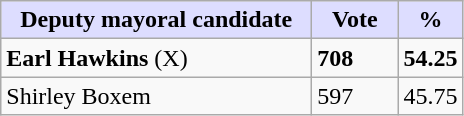<table class="wikitable">
<tr>
<th style="background:#ddf; width:200px;">Deputy mayoral candidate</th>
<th style="background:#ddf; width:50px;">Vote</th>
<th style="background:#ddf; width:30px;">%</th>
</tr>
<tr>
<td><strong>Earl Hawkins</strong> (X)</td>
<td><strong>708</strong></td>
<td><strong>54.25</strong></td>
</tr>
<tr>
<td>Shirley Boxem</td>
<td>597</td>
<td>45.75</td>
</tr>
</table>
